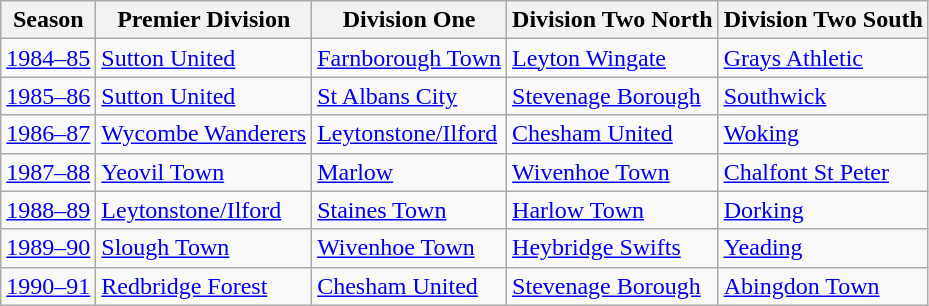<table class="wikitable" style="text-align: left">
<tr>
<th>Season</th>
<th>Premier Division</th>
<th>Division One</th>
<th>Division Two North</th>
<th>Division Two South</th>
</tr>
<tr>
<td><a href='#'>1984–85</a></td>
<td><a href='#'>Sutton United</a></td>
<td><a href='#'>Farnborough Town</a></td>
<td><a href='#'>Leyton Wingate</a></td>
<td><a href='#'>Grays Athletic</a></td>
</tr>
<tr>
<td><a href='#'>1985–86</a></td>
<td><a href='#'>Sutton United</a></td>
<td><a href='#'>St Albans City</a></td>
<td><a href='#'>Stevenage Borough</a></td>
<td><a href='#'>Southwick</a></td>
</tr>
<tr>
<td><a href='#'>1986–87</a></td>
<td><a href='#'>Wycombe Wanderers</a></td>
<td><a href='#'>Leytonstone/Ilford</a></td>
<td><a href='#'>Chesham United</a></td>
<td><a href='#'>Woking</a></td>
</tr>
<tr>
<td><a href='#'>1987–88</a></td>
<td><a href='#'>Yeovil Town</a></td>
<td><a href='#'>Marlow</a></td>
<td><a href='#'>Wivenhoe Town</a></td>
<td><a href='#'>Chalfont St Peter</a></td>
</tr>
<tr>
<td><a href='#'>1988–89</a></td>
<td><a href='#'>Leytonstone/Ilford</a></td>
<td><a href='#'>Staines Town</a></td>
<td><a href='#'>Harlow Town</a></td>
<td><a href='#'>Dorking</a></td>
</tr>
<tr>
<td><a href='#'>1989–90</a></td>
<td><a href='#'>Slough Town</a></td>
<td><a href='#'>Wivenhoe Town</a></td>
<td><a href='#'>Heybridge Swifts</a></td>
<td><a href='#'>Yeading</a></td>
</tr>
<tr>
<td><a href='#'>1990–91</a></td>
<td><a href='#'>Redbridge Forest</a></td>
<td><a href='#'>Chesham United</a></td>
<td><a href='#'>Stevenage Borough</a></td>
<td><a href='#'>Abingdon Town</a></td>
</tr>
</table>
